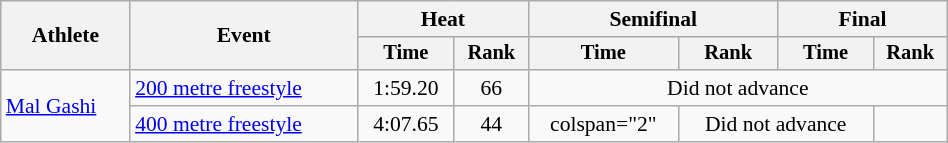<table class="wikitable" style="text-align:center; font-size:90%; width:50%;">
<tr>
<th rowspan="2">Athlete</th>
<th rowspan="2">Event</th>
<th colspan="2">Heat</th>
<th colspan="2">Semifinal</th>
<th colspan="2">Final</th>
</tr>
<tr style="font-size:95%">
<th>Time</th>
<th>Rank</th>
<th>Time</th>
<th>Rank</th>
<th>Time</th>
<th>Rank</th>
</tr>
<tr>
<td align=left rowspan=2><a href='#'>Mal Gashi</a></td>
<td align=left><a href='#'>200 metre freestyle</a></td>
<td>1:59.20</td>
<td>66</td>
<td colspan=4>Did not advance</td>
</tr>
<tr>
<td align=left><a href='#'>400 metre freestyle</a></td>
<td>4:07.65</td>
<td>44</td>
<td>colspan="2" </td>
<td colspan="2">Did not advance</td>
</tr>
</table>
